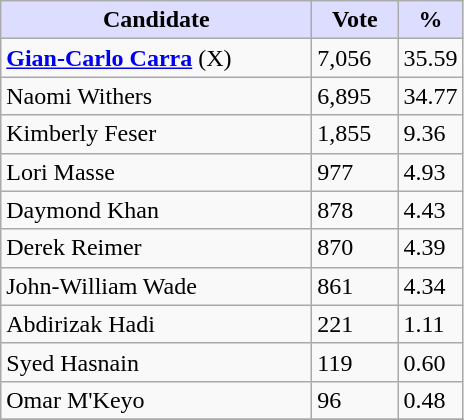<table class="wikitable">
<tr>
<th style="background:#ddf; width:200px;">Candidate</th>
<th style="background:#ddf; width:50px;">Vote</th>
<th style="background:#ddf; width:30px;">%</th>
</tr>
<tr>
<td><strong><a href='#'>Gian-Carlo Carra</a></strong> (X)</td>
<td>7,056</td>
<td>35.59</td>
</tr>
<tr>
<td>Naomi Withers</td>
<td>6,895</td>
<td>34.77</td>
</tr>
<tr>
<td>Kimberly Feser</td>
<td>1,855</td>
<td>9.36</td>
</tr>
<tr>
<td>Lori Masse</td>
<td>977</td>
<td>4.93</td>
</tr>
<tr>
<td>Daymond Khan</td>
<td>878</td>
<td>4.43</td>
</tr>
<tr>
<td>Derek Reimer</td>
<td>870</td>
<td>4.39</td>
</tr>
<tr>
<td>John-William Wade</td>
<td>861</td>
<td>4.34</td>
</tr>
<tr>
<td>Abdirizak Hadi</td>
<td>221</td>
<td>1.11</td>
</tr>
<tr>
<td>Syed Hasnain</td>
<td>119</td>
<td>0.60</td>
</tr>
<tr>
<td>Omar M'Keyo</td>
<td>96</td>
<td>0.48</td>
</tr>
<tr>
</tr>
</table>
